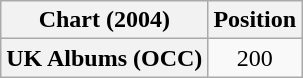<table class="wikitable plainrowheaders" style="text-align:center">
<tr>
<th scope="col">Chart (2004)</th>
<th scope="col">Position</th>
</tr>
<tr>
<th scope="row">UK Albums (OCC)</th>
<td>200</td>
</tr>
</table>
